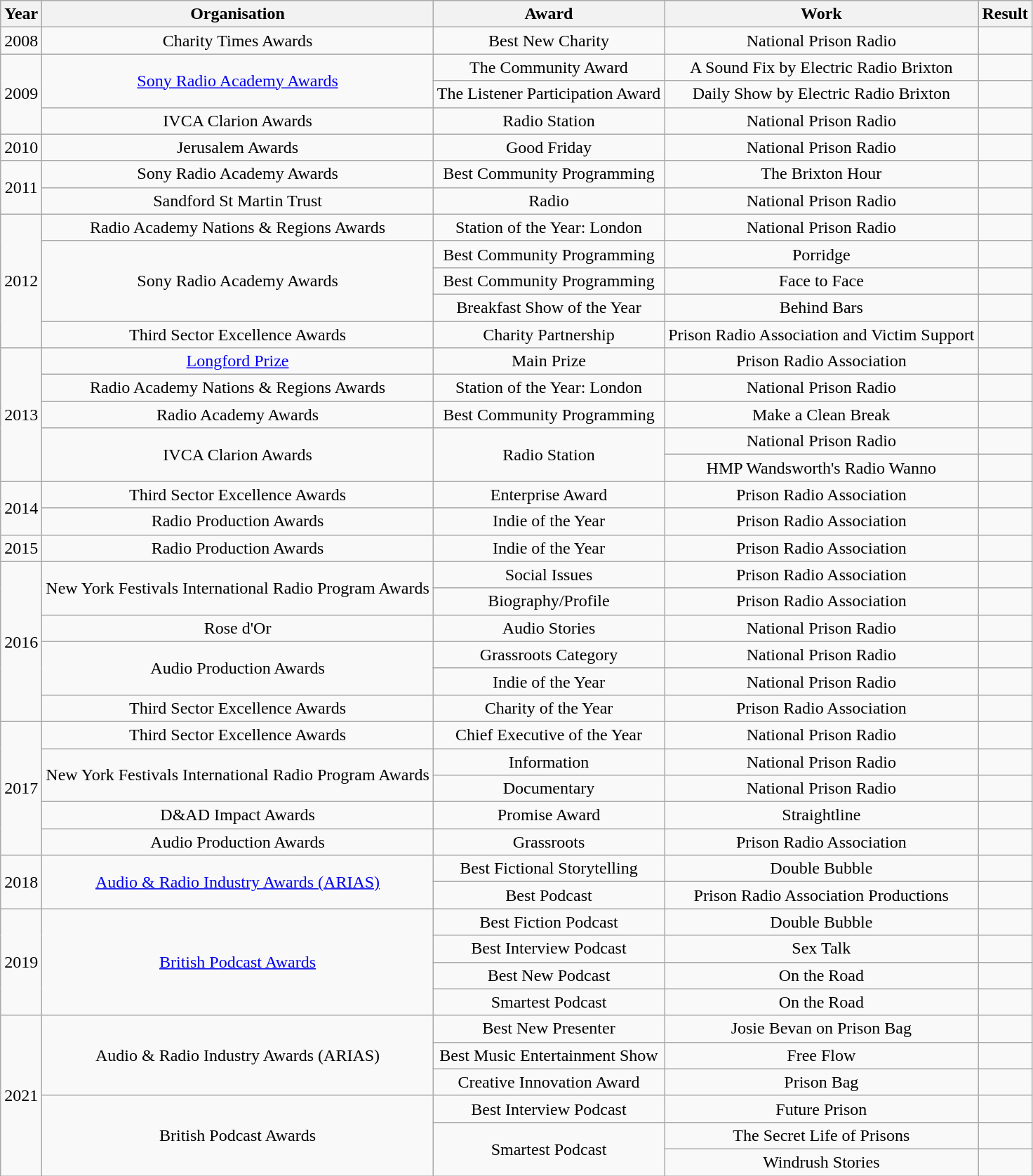<table class="wikitable plainrowheaders" style="text-align:center;">
<tr>
<th>Year</th>
<th>Organisation</th>
<th>Award</th>
<th>Work</th>
<th>Result</th>
</tr>
<tr>
<td>2008</td>
<td>Charity Times Awards</td>
<td>Best New Charity</td>
<td National Prison Radio>National Prison Radio</td>
<td></td>
</tr>
<tr>
<td rowspan="3">2009</td>
<td rowspan="2"><a href='#'>Sony Radio Academy Awards</a></td>
<td>The Community Award</td>
<td>A Sound Fix by Electric Radio Brixton</td>
<td></td>
</tr>
<tr>
<td>The Listener Participation Award</td>
<td>Daily Show by Electric Radio Brixton</td>
<td></td>
</tr>
<tr>
<td>IVCA Clarion Awards</td>
<td>Radio Station</td>
<td>National Prison Radio</td>
<td></td>
</tr>
<tr>
<td>2010</td>
<td>Jerusalem Awards</td>
<td>Good Friday</td>
<td>National Prison Radio</td>
<td></td>
</tr>
<tr>
<td rowspan="2">2011</td>
<td>Sony Radio Academy Awards</td>
<td>Best Community Programming</td>
<td>The Brixton Hour</td>
<td></td>
</tr>
<tr>
<td>Sandford St Martin Trust</td>
<td>Radio</td>
<td>National Prison Radio</td>
<td></td>
</tr>
<tr>
<td rowspan="5">2012</td>
<td>Radio Academy Nations & Regions Awards</td>
<td>Station of the Year: London</td>
<td>National Prison Radio</td>
<td></td>
</tr>
<tr>
<td rowspan="3">Sony Radio Academy Awards</td>
<td>Best Community Programming</td>
<td>Porridge</td>
<td></td>
</tr>
<tr>
<td>Best Community Programming</td>
<td>Face to Face</td>
<td></td>
</tr>
<tr>
<td>Breakfast Show of the Year</td>
<td>Behind Bars</td>
<td></td>
</tr>
<tr>
<td>Third Sector Excellence Awards</td>
<td>Charity Partnership</td>
<td>Prison Radio Association and Victim Support</td>
<td></td>
</tr>
<tr>
<td rowspan="5">2013</td>
<td><a href='#'>Longford Prize</a></td>
<td>Main Prize</td>
<td>Prison Radio Association</td>
<td></td>
</tr>
<tr>
<td>Radio Academy Nations & Regions Awards</td>
<td>Station of the Year: London</td>
<td>National Prison Radio</td>
<td></td>
</tr>
<tr>
<td>Radio Academy Awards</td>
<td>Best Community Programming</td>
<td>Make a Clean Break</td>
<td></td>
</tr>
<tr>
<td rowspan="2">IVCA Clarion Awards</td>
<td rowspan="2">Radio Station</td>
<td>National Prison Radio</td>
<td></td>
</tr>
<tr>
<td>HMP Wandsworth's Radio Wanno</td>
<td></td>
</tr>
<tr>
<td rowspan="2">2014</td>
<td>Third Sector Excellence Awards</td>
<td>Enterprise Award</td>
<td>Prison Radio Association</td>
<td></td>
</tr>
<tr>
<td>Radio Production Awards</td>
<td>Indie of the Year</td>
<td>Prison Radio Association</td>
<td></td>
</tr>
<tr>
<td>2015</td>
<td>Radio Production Awards</td>
<td>Indie of the Year</td>
<td>Prison Radio Association</td>
<td></td>
</tr>
<tr>
<td rowspan="6">2016</td>
<td rowspan="2">New York Festivals International Radio Program Awards</td>
<td>Social Issues</td>
<td>Prison Radio Association</td>
<td></td>
</tr>
<tr>
<td>Biography/Profile</td>
<td>Prison Radio Association</td>
<td></td>
</tr>
<tr>
<td>Rose d'Or</td>
<td>Audio Stories</td>
<td>National Prison Radio</td>
<td></td>
</tr>
<tr>
<td rowspan="2">Audio Production Awards</td>
<td>Grassroots Category</td>
<td>National Prison Radio</td>
<td></td>
</tr>
<tr>
<td>Indie of the Year</td>
<td>National Prison Radio</td>
<td></td>
</tr>
<tr>
<td>Third Sector Excellence Awards</td>
<td>Charity of the Year</td>
<td>Prison Radio Association</td>
<td></td>
</tr>
<tr>
<td rowspan="5">2017</td>
<td>Third Sector Excellence Awards</td>
<td>Chief Executive of the Year</td>
<td>National Prison Radio</td>
<td></td>
</tr>
<tr>
<td rowspan="2">New York Festivals International Radio Program Awards</td>
<td>Information</td>
<td>National Prison Radio</td>
<td></td>
</tr>
<tr>
<td>Documentary</td>
<td>National Prison Radio</td>
<td></td>
</tr>
<tr>
<td>D&AD Impact Awards</td>
<td>Promise Award</td>
<td>Straightline</td>
<td></td>
</tr>
<tr>
<td>Audio Production Awards</td>
<td>Grassroots</td>
<td>Prison Radio Association</td>
<td></td>
</tr>
<tr>
<td rowspan="2">2018</td>
<td rowspan="2"><a href='#'>Audio & Radio Industry Awards (ARIAS)</a></td>
<td>Best Fictional Storytelling</td>
<td>Double Bubble</td>
<td></td>
</tr>
<tr>
<td>Best Podcast</td>
<td>Prison Radio Association Productions</td>
<td></td>
</tr>
<tr>
<td rowspan="4">2019</td>
<td rowspan="4"><a href='#'>British Podcast Awards</a></td>
<td>Best Fiction Podcast</td>
<td>Double Bubble</td>
<td></td>
</tr>
<tr>
<td>Best Interview Podcast</td>
<td>Sex Talk</td>
<td></td>
</tr>
<tr>
<td>Best New Podcast</td>
<td>On the Road</td>
<td></td>
</tr>
<tr>
<td>Smartest Podcast</td>
<td>On the Road</td>
<td></td>
</tr>
<tr>
<td rowspan="6">2021</td>
<td rowspan="3">Audio & Radio Industry Awards (ARIAS)</td>
<td>Best New Presenter</td>
<td>Josie Bevan on Prison Bag</td>
<td></td>
</tr>
<tr>
<td>Best Music Entertainment Show</td>
<td>Free Flow</td>
<td></td>
</tr>
<tr>
<td>Creative Innovation Award</td>
<td>Prison Bag</td>
<td></td>
</tr>
<tr>
<td rowspan="3">British Podcast Awards</td>
<td>Best Interview Podcast</td>
<td>Future Prison</td>
<td></td>
</tr>
<tr>
<td rowspan="2">Smartest Podcast</td>
<td>The Secret Life of Prisons</td>
<td></td>
</tr>
<tr>
<td>Windrush Stories</td>
<td></td>
</tr>
</table>
